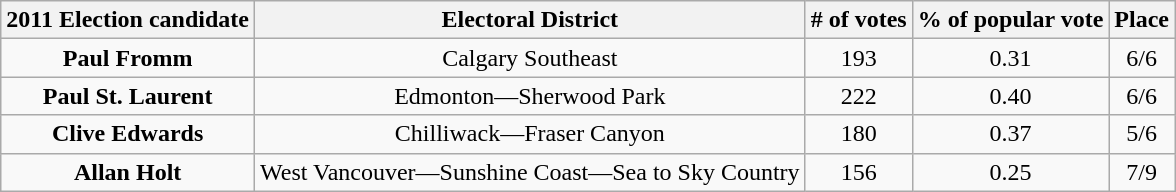<table class="wikitable">
<tr>
<th>2011 Election candidate</th>
<th>Electoral District</th>
<th># of votes</th>
<th>% of popular vote</th>
<th>Place</th>
</tr>
<tr align=center>
<td><strong>Paul Fromm</strong></td>
<td>Calgary Southeast</td>
<td>193</td>
<td>0.31</td>
<td>6/6</td>
</tr>
<tr align=center>
<td><strong>Paul St. Laurent</strong></td>
<td>Edmonton—Sherwood Park</td>
<td>222</td>
<td>0.40</td>
<td>6/6</td>
</tr>
<tr align=center>
<td><strong>Clive Edwards</strong></td>
<td>Chilliwack—Fraser Canyon</td>
<td>180</td>
<td>0.37</td>
<td>5/6</td>
</tr>
<tr align=center>
<td><strong>Allan Holt</strong></td>
<td>West Vancouver—Sunshine Coast—Sea to Sky Country</td>
<td>156</td>
<td>0.25</td>
<td>7/9</td>
</tr>
</table>
